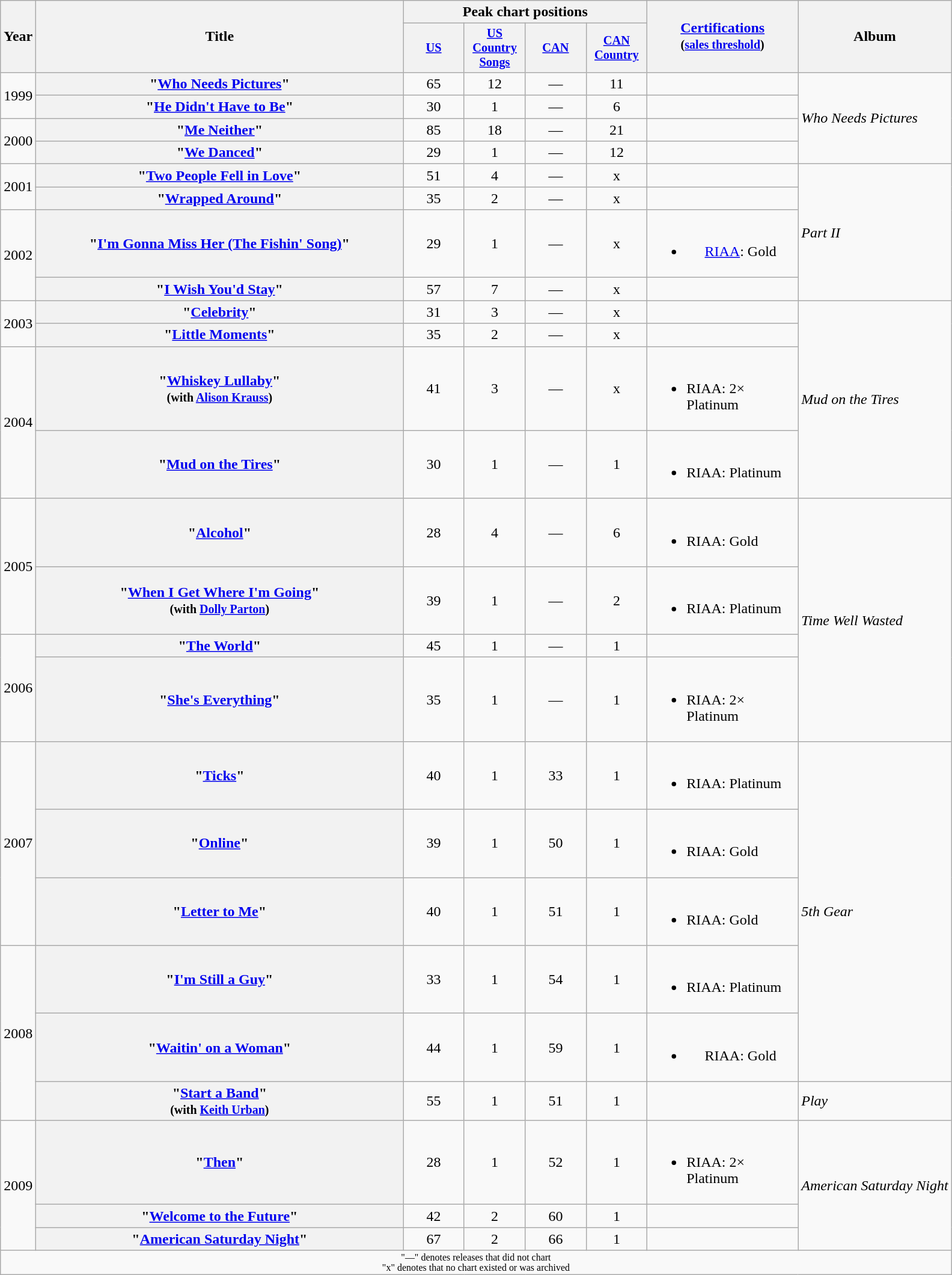<table class="wikitable plainrowheaders" style="text-align:center;">
<tr>
<th scope="col" rowspan="2">Year</th>
<th scope="col" rowspan="2" style="width:25em;">Title</th>
<th scope="col" colspan="4">Peak chart positions</th>
<th scope="col" rowspan="2" style="width:10em;"><a href='#'>Certifications</a><br><small>(<a href='#'>sales threshold</a>)</small></th>
<th scope="col" rowspan="2">Album</th>
</tr>
<tr>
<th scope="col" style="width:4.5em;font-size:85%;"><a href='#'>US</a><br></th>
<th scope="col" style="width:4.5em;font-size:85%;"><a href='#'>US Country Songs</a><br></th>
<th scope="col" style="width:4.5em;font-size:85%;"><a href='#'>CAN</a><br></th>
<th scope="col" style="width:4.5em;font-size:85%;"><a href='#'>CAN Country</a><br></th>
</tr>
<tr>
<td rowspan="2">1999</td>
<th scope="row">"<a href='#'>Who Needs Pictures</a>"</th>
<td>65</td>
<td>12</td>
<td>—</td>
<td>11</td>
<td></td>
<td align="left" rowspan="4"><em>Who Needs Pictures</em></td>
</tr>
<tr>
<th scope="row">"<a href='#'>He Didn't Have to Be</a>"</th>
<td>30</td>
<td>1</td>
<td>—</td>
<td>6</td>
<td></td>
</tr>
<tr>
<td rowspan="2">2000</td>
<th scope="row">"<a href='#'>Me Neither</a>"</th>
<td>85</td>
<td>18</td>
<td>—</td>
<td>21</td>
<td></td>
</tr>
<tr>
<th scope="row">"<a href='#'>We Danced</a>"</th>
<td>29</td>
<td>1</td>
<td>—</td>
<td>12</td>
<td></td>
</tr>
<tr>
<td rowspan="2">2001</td>
<th scope="row">"<a href='#'>Two People Fell in Love</a>"</th>
<td>51</td>
<td>4</td>
<td>—</td>
<td>x</td>
<td></td>
<td align="left" rowspan="4"><em>Part II</em></td>
</tr>
<tr>
<th scope="row">"<a href='#'>Wrapped Around</a>"</th>
<td>35</td>
<td>2</td>
<td>—</td>
<td>x</td>
<td></td>
</tr>
<tr>
<td rowspan="2">2002</td>
<th scope="row">"<a href='#'>I'm Gonna Miss Her (The Fishin' Song)</a>"</th>
<td>29</td>
<td>1</td>
<td>—</td>
<td>x</td>
<td><br><ul><li><a href='#'>RIAA</a>: Gold</li></ul></td>
</tr>
<tr>
<th scope="row">"<a href='#'>I Wish You'd Stay</a>"</th>
<td>57</td>
<td>7</td>
<td>—</td>
<td>x</td>
<td></td>
</tr>
<tr>
<td rowspan="2">2003</td>
<th scope="row">"<a href='#'>Celebrity</a>"</th>
<td>31</td>
<td>3</td>
<td>—</td>
<td>x</td>
<td></td>
<td align="left" rowspan="4"><em>Mud on the Tires</em></td>
</tr>
<tr>
<th scope="row">"<a href='#'>Little Moments</a>"</th>
<td>35</td>
<td>2</td>
<td>—</td>
<td>x</td>
<td></td>
</tr>
<tr>
<td rowspan="2">2004</td>
<th scope="row">"<a href='#'>Whiskey Lullaby</a>"<br> <small>(with <a href='#'>Alison Krauss</a>)</small></th>
<td>41</td>
<td>3</td>
<td>—</td>
<td>x</td>
<td align="left"><br><ul><li>RIAA: 2× Platinum</li></ul></td>
</tr>
<tr>
<th scope="row">"<a href='#'>Mud on the Tires</a>"</th>
<td>30</td>
<td>1</td>
<td>—</td>
<td>1</td>
<td align="left"><br><ul><li>RIAA: Platinum</li></ul></td>
</tr>
<tr>
<td rowspan="2">2005</td>
<th scope="row">"<a href='#'>Alcohol</a>"</th>
<td>28</td>
<td>4</td>
<td>—</td>
<td>6</td>
<td align="left"><br><ul><li>RIAA: Gold</li></ul></td>
<td align="left" rowspan="4"><em>Time Well Wasted</em></td>
</tr>
<tr>
<th scope="row">"<a href='#'>When I Get Where I'm Going</a>"<br> <small>(with <a href='#'>Dolly Parton</a>)</small></th>
<td>39</td>
<td>1</td>
<td>—</td>
<td>2</td>
<td align="left"><br><ul><li>RIAA: Platinum</li></ul></td>
</tr>
<tr>
<td rowspan="2">2006</td>
<th scope="row">"<a href='#'>The World</a>"</th>
<td>45</td>
<td>1</td>
<td>—</td>
<td>1</td>
<td></td>
</tr>
<tr>
<th scope="row">"<a href='#'>She's Everything</a>"</th>
<td>35</td>
<td>1</td>
<td>—</td>
<td>1</td>
<td align="left"><br><ul><li>RIAA: 2× Platinum</li></ul></td>
</tr>
<tr>
<td rowspan="3">2007</td>
<th scope="row">"<a href='#'>Ticks</a>"</th>
<td>40</td>
<td>1</td>
<td>33</td>
<td>1</td>
<td align="left"><br><ul><li>RIAA: Platinum</li></ul></td>
<td align="left" rowspan="5"><em>5th Gear</em></td>
</tr>
<tr>
<th scope="row">"<a href='#'>Online</a>"</th>
<td>39</td>
<td>1</td>
<td>50</td>
<td>1</td>
<td align="left"><br><ul><li>RIAA: Gold</li></ul></td>
</tr>
<tr>
<th scope="row">"<a href='#'>Letter to Me</a>"</th>
<td>40</td>
<td>1</td>
<td>51</td>
<td>1</td>
<td align="left"><br><ul><li>RIAA: Gold</li></ul></td>
</tr>
<tr>
<td rowspan="3">2008</td>
<th scope="row">"<a href='#'>I'm Still a Guy</a>"</th>
<td>33</td>
<td>1</td>
<td>54</td>
<td>1</td>
<td align="left"><br><ul><li>RIAA: Platinum</li></ul></td>
</tr>
<tr>
<th scope="row">"<a href='#'>Waitin' on a Woman</a>"</th>
<td>44</td>
<td>1</td>
<td>59</td>
<td>1</td>
<td><br><ul><li>RIAA: Gold</li></ul></td>
</tr>
<tr>
<th scope="row">"<a href='#'>Start a Band</a>"<br> <small>(with <a href='#'>Keith Urban</a>)</small></th>
<td>55</td>
<td>1</td>
<td>51</td>
<td>1</td>
<td></td>
<td align="left"><em>Play</em></td>
</tr>
<tr>
<td rowspan="3">2009</td>
<th scope="row">"<a href='#'>Then</a>"</th>
<td>28</td>
<td>1</td>
<td>52</td>
<td>1</td>
<td align="left"><br><ul><li>RIAA: 2× Platinum</li></ul></td>
<td align="left" rowspan="3"><em>American Saturday Night</em></td>
</tr>
<tr>
<th scope="row">"<a href='#'>Welcome to the Future</a>"</th>
<td>42</td>
<td>2</td>
<td>60</td>
<td>1</td>
<td></td>
</tr>
<tr>
<th scope="row">"<a href='#'>American Saturday Night</a>"</th>
<td>67</td>
<td>2</td>
<td>66</td>
<td>1</td>
<td></td>
</tr>
<tr>
<td colspan="8" style="font-size:8pt">"—" denotes releases that did not chart<br>"x" denotes that no chart existed or was archived</td>
</tr>
</table>
